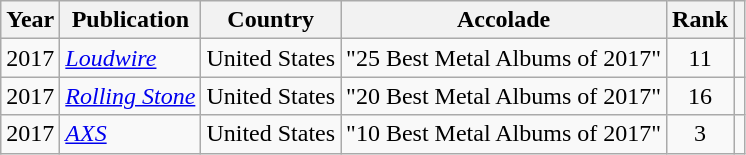<table class="wikitable sortable" style="margin:0em 1em 1em 0pt">
<tr>
<th>Year</th>
<th>Publication</th>
<th>Country</th>
<th>Accolade</th>
<th>Rank</th>
<th class=unsortable></th>
</tr>
<tr>
<td align=center>2017</td>
<td><em><a href='#'>Loudwire</a></em></td>
<td>United States</td>
<td>"25 Best Metal Albums of 2017"</td>
<td align=center>11</td>
<td></td>
</tr>
<tr>
<td align=center>2017</td>
<td><em><a href='#'>Rolling Stone</a></em></td>
<td>United States</td>
<td>"20 Best Metal Albums of 2017"</td>
<td align=center>16</td>
<td></td>
</tr>
<tr>
<td align=center>2017</td>
<td><em><a href='#'>AXS</a></em></td>
<td>United States</td>
<td>"10 Best Metal Albums of 2017"</td>
<td align=center>3</td>
<td></td>
</tr>
</table>
